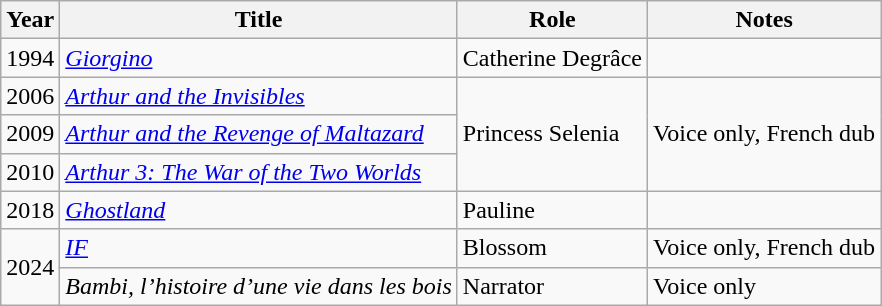<table class="wikitable">
<tr>
<th>Year</th>
<th>Title</th>
<th>Role</th>
<th>Notes</th>
</tr>
<tr>
<td>1994</td>
<td><em><a href='#'>Giorgino</a></em></td>
<td>Catherine Degrâce</td>
<td></td>
</tr>
<tr>
<td>2006</td>
<td><em><a href='#'>Arthur and the Invisibles</a></em></td>
<td rowspan="3">Princess Selenia</td>
<td rowspan="3">Voice only, French dub</td>
</tr>
<tr>
<td>2009</td>
<td><em><a href='#'>Arthur and the Revenge of Maltazard</a></em></td>
</tr>
<tr>
<td>2010</td>
<td><em><a href='#'>Arthur 3: The War of the Two Worlds</a></em></td>
</tr>
<tr>
<td>2018</td>
<td><em><a href='#'>Ghostland</a></em></td>
<td>Pauline</td>
<td></td>
</tr>
<tr>
<td rowspan="2">2024</td>
<td><em><a href='#'>IF</a></em></td>
<td>Blossom</td>
<td>Voice only, French dub</td>
</tr>
<tr>
<td><em>Bambi, l’histoire d’une vie dans les bois</em></td>
<td>Narrator</td>
<td>Voice only</td>
</tr>
</table>
